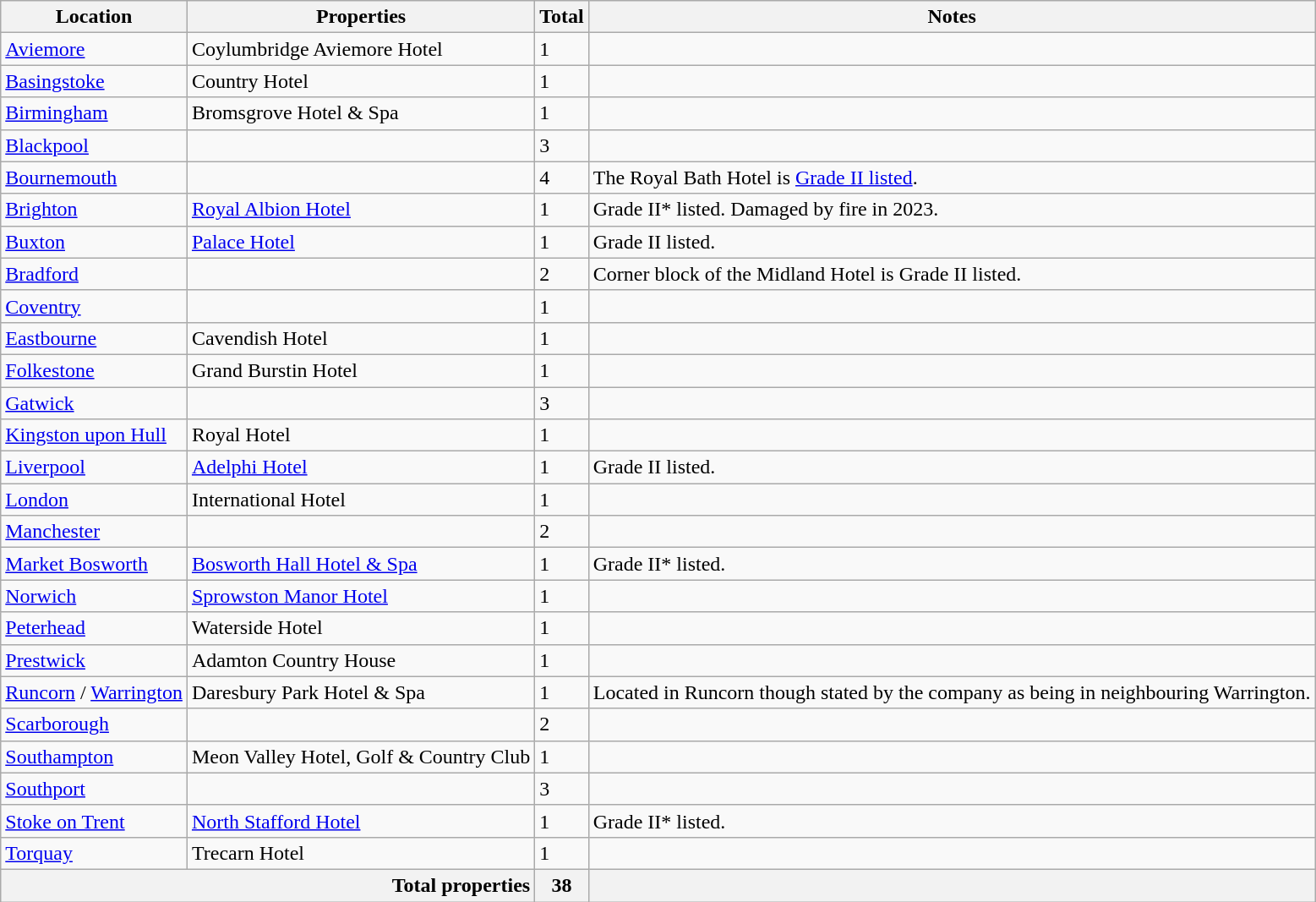<table class="wikitable sortable">
<tr>
<th>Location</th>
<th class="unsortable">Properties</th>
<th>Total</th>
<th class="unsortable">Notes</th>
</tr>
<tr>
<td><a href='#'>Aviemore</a></td>
<td>Coylumbridge Aviemore Hotel</td>
<td>1</td>
<td></td>
</tr>
<tr>
<td><a href='#'>Basingstoke</a></td>
<td>Country Hotel</td>
<td>1</td>
<td></td>
</tr>
<tr>
<td><a href='#'>Birmingham</a></td>
<td>Bromsgrove Hotel & Spa</td>
<td>1</td>
<td></td>
</tr>
<tr>
<td><a href='#'>Blackpool</a></td>
<td></td>
<td>3</td>
<td></td>
</tr>
<tr>
<td><a href='#'>Bournemouth</a></td>
<td></td>
<td>4</td>
<td>The Royal Bath Hotel is <a href='#'>Grade II listed</a>.</td>
</tr>
<tr>
<td><a href='#'>Brighton</a></td>
<td><a href='#'>Royal Albion Hotel</a></td>
<td>1</td>
<td>Grade II* listed. Damaged by fire in 2023.</td>
</tr>
<tr>
<td><a href='#'>Buxton</a></td>
<td><a href='#'>Palace Hotel</a></td>
<td>1</td>
<td>Grade II listed.</td>
</tr>
<tr>
<td><a href='#'>Bradford</a></td>
<td></td>
<td>2</td>
<td>Corner block of the Midland Hotel is Grade II listed.</td>
</tr>
<tr>
<td><a href='#'>Coventry</a></td>
<td></td>
<td>1</td>
<td></td>
</tr>
<tr>
<td><a href='#'>Eastbourne</a></td>
<td>Cavendish Hotel</td>
<td>1</td>
<td></td>
</tr>
<tr>
<td><a href='#'>Folkestone</a></td>
<td>Grand Burstin Hotel</td>
<td>1</td>
<td></td>
</tr>
<tr>
<td><a href='#'>Gatwick</a></td>
<td></td>
<td>3</td>
<td></td>
</tr>
<tr>
<td><a href='#'>Kingston upon Hull</a></td>
<td>Royal Hotel</td>
<td>1</td>
<td></td>
</tr>
<tr>
<td><a href='#'>Liverpool</a></td>
<td><a href='#'>Adelphi Hotel</a></td>
<td>1</td>
<td>Grade II listed.</td>
</tr>
<tr>
<td><a href='#'>London</a></td>
<td>International Hotel</td>
<td>1</td>
<td></td>
</tr>
<tr>
<td><a href='#'>Manchester</a></td>
<td></td>
<td>2</td>
<td></td>
</tr>
<tr>
<td><a href='#'>Market Bosworth</a></td>
<td><a href='#'>Bosworth Hall Hotel & Spa</a></td>
<td>1</td>
<td>Grade II* listed.</td>
</tr>
<tr>
<td><a href='#'>Norwich</a></td>
<td><a href='#'>Sprowston Manor Hotel</a></td>
<td>1</td>
<td></td>
</tr>
<tr>
<td><a href='#'>Peterhead</a></td>
<td>Waterside Hotel</td>
<td>1</td>
<td></td>
</tr>
<tr>
<td><a href='#'>Prestwick</a></td>
<td>Adamton Country House</td>
<td>1</td>
<td></td>
</tr>
<tr>
<td><a href='#'>Runcorn</a> / <a href='#'>Warrington</a></td>
<td>Daresbury Park Hotel & Spa</td>
<td>1</td>
<td>Located in Runcorn though stated by the company as being in neighbouring Warrington.</td>
</tr>
<tr>
<td><a href='#'>Scarborough</a></td>
<td></td>
<td>2</td>
<td></td>
</tr>
<tr>
<td><a href='#'>Southampton</a></td>
<td>Meon Valley Hotel, Golf & Country Club</td>
<td>1</td>
<td></td>
</tr>
<tr>
<td><a href='#'>Southport</a></td>
<td></td>
<td>3</td>
<td></td>
</tr>
<tr>
<td><a href='#'>Stoke on Trent</a></td>
<td><a href='#'>North Stafford Hotel</a></td>
<td>1</td>
<td>Grade II* listed.</td>
</tr>
<tr>
<td><a href='#'>Torquay</a></td>
<td>Trecarn Hotel</td>
<td>1</td>
<td></td>
</tr>
<tr class="sortbottom">
<th colspan="2" style="text-align:right;">Total properties</th>
<th>38</th>
<th></th>
</tr>
</table>
